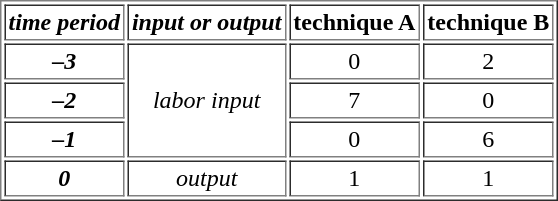<table border="1" cellpadding="2" align="center">
<tr ---->
<th><em>time period</em></th>
<th><em>input or output</em></th>
<th>technique A</th>
<th>technique B</th>
</tr>
<tr ---- ALIGN="center">
<th><em>–3</em></th>
<td ROWSPAN ="3"><em>labor input</em></td>
<td>0</td>
<td>2</td>
</tr>
<tr ---- ALIGN="center">
<th><em>–2</em></th>
<td>7</td>
<td>0</td>
</tr>
<tr ---- ALIGN="center">
<th><em>–1</em></th>
<td>0</td>
<td>6</td>
</tr>
<tr ---- ALIGN="center">
<th><em>0</em></th>
<td><em>output</em></td>
<td>1</td>
<td>1</td>
</tr>
</table>
